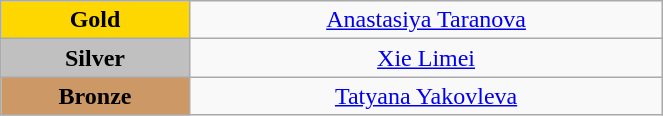<table class="wikitable" style="text-align:center; " width="35%">
<tr>
<td bgcolor="gold"><strong>Gold</strong></td>
<td><a href='#'>Anastasiya Taranova</a><br>  <small><em></em></small></td>
</tr>
<tr>
<td bgcolor="silver"><strong>Silver</strong></td>
<td><a href='#'>Xie Limei</a><br>  <small><em></em></small></td>
</tr>
<tr>
<td bgcolor="CC9966"><strong>Bronze</strong></td>
<td><a href='#'>Tatyana Yakovleva</a><br>  <small><em></em></small></td>
</tr>
</table>
